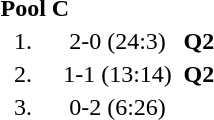<table style="text-align:center">
<tr>
<td colspan=4 align=left><strong>Pool C</strong></td>
</tr>
<tr>
<td width=30>1.</td>
<td align=left></td>
<td width=80>2-0 (24:3)</td>
<td><strong>Q2</strong></td>
</tr>
<tr>
<td>2.</td>
<td align=left></td>
<td>1-1 (13:14)</td>
<td><strong>Q2</strong></td>
</tr>
<tr>
<td>3.</td>
<td align=left></td>
<td>0-2 (6:26)</td>
<td></td>
</tr>
</table>
